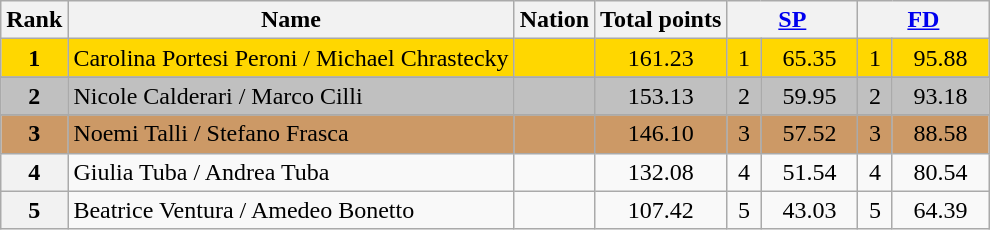<table class="wikitable sortable">
<tr>
<th>Rank</th>
<th>Name</th>
<th>Nation</th>
<th>Total points</th>
<th colspan="2" width="80px"><a href='#'>SP</a></th>
<th colspan="2" width="80px"><a href='#'>FD</a></th>
</tr>
<tr bgcolor="gold">
<td align="center"><strong>1</strong></td>
<td>Carolina Portesi Peroni / Michael Chrastecky</td>
<td></td>
<td align="center">161.23</td>
<td align="center">1</td>
<td align="center">65.35</td>
<td align="center">1</td>
<td align="center">95.88</td>
</tr>
<tr>
</tr>
<tr bgcolor="silver">
<td align="center"><strong>2</strong></td>
<td>Nicole Calderari / Marco Cilli</td>
<td></td>
<td align="center">153.13</td>
<td align="center">2</td>
<td align="center">59.95</td>
<td align="center">2</td>
<td align="center">93.18</td>
</tr>
<tr>
</tr>
<tr bgcolor="cc9966">
<td align="center"><strong>3</strong></td>
<td>Noemi Talli / Stefano Frasca</td>
<td></td>
<td align="center">146.10</td>
<td align="center">3</td>
<td align="center">57.52</td>
<td align="center">3</td>
<td align="center">88.58</td>
</tr>
<tr>
<th>4</th>
<td>Giulia Tuba / Andrea Tuba</td>
<td></td>
<td align="center">132.08</td>
<td align="center">4</td>
<td align="center">51.54</td>
<td align="center">4</td>
<td align="center">80.54</td>
</tr>
<tr>
<th>5</th>
<td>Beatrice Ventura / Amedeo Bonetto</td>
<td></td>
<td align="center">107.42</td>
<td align="center">5</td>
<td align="center">43.03</td>
<td align="center">5</td>
<td align="center">64.39</td>
</tr>
</table>
